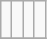<table class="wikitable">
<tr ---->
<td><br></td>
<td><br></td>
<td><br></td>
<td><br></td>
</tr>
<tr --->
</tr>
</table>
